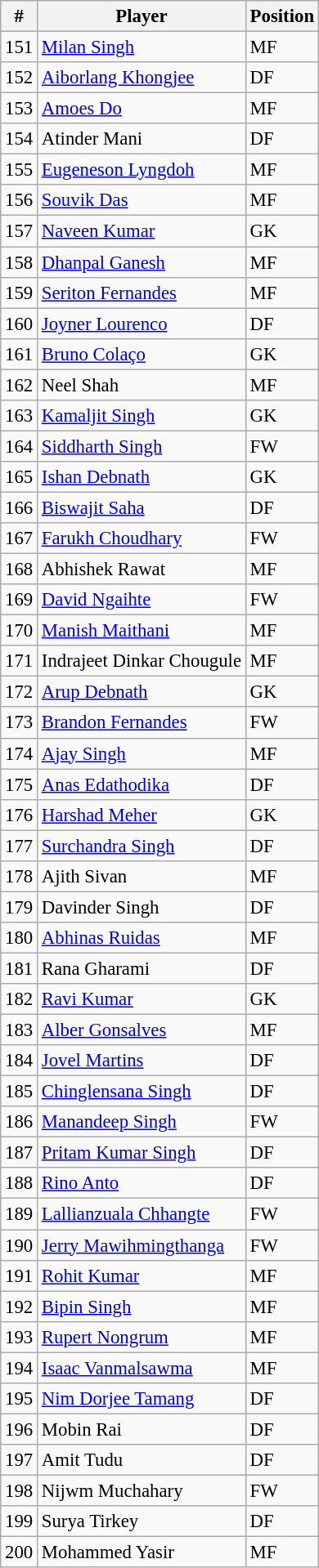<table class="wikitable sortable" style="text-align:left; font-size:95%">
<tr>
<th>#</th>
<th>Player</th>
<th>Position</th>
</tr>
<tr>
<td>151</td>
<td><a href='#'>Milan Singh</a></td>
<td>MF</td>
</tr>
<tr>
<td>152</td>
<td><a href='#'>Aiborlang Khongjee</a></td>
<td>DF</td>
</tr>
<tr>
<td>153</td>
<td><a href='#'>Amoes Do</a></td>
<td>MF</td>
</tr>
<tr>
<td>154</td>
<td>Atinder Mani</td>
<td>DF</td>
</tr>
<tr>
<td>155</td>
<td><a href='#'>Eugeneson Lyngdoh</a></td>
<td>MF</td>
</tr>
<tr>
<td>156</td>
<td><a href='#'>Souvik Das</a></td>
<td>MF</td>
</tr>
<tr>
<td>157</td>
<td><a href='#'>Naveen Kumar</a></td>
<td>GK</td>
</tr>
<tr>
<td>158</td>
<td><a href='#'>Dhanpal Ganesh</a></td>
<td>MF</td>
</tr>
<tr>
<td>159</td>
<td><a href='#'>Seriton Fernandes</a></td>
<td>MF</td>
</tr>
<tr>
<td>160</td>
<td><a href='#'>Joyner Lourenco</a></td>
<td>DF</td>
</tr>
<tr>
<td>161</td>
<td><a href='#'>Bruno Colaço</a></td>
<td>GK</td>
</tr>
<tr>
<td>162</td>
<td>Neel Shah</td>
<td>MF</td>
</tr>
<tr>
<td>163</td>
<td><a href='#'>Kamaljit Singh</a></td>
<td>GK</td>
</tr>
<tr>
<td>164</td>
<td><a href='#'>Siddharth Singh</a></td>
<td>FW</td>
</tr>
<tr>
<td>165</td>
<td><a href='#'>Ishan Debnath</a></td>
<td>GK</td>
</tr>
<tr>
<td>166</td>
<td><a href='#'>Biswajit Saha</a></td>
<td>DF</td>
</tr>
<tr>
<td>167</td>
<td><a href='#'>Farukh Choudhary</a></td>
<td>FW</td>
</tr>
<tr>
<td>168</td>
<td>Abhishek Rawat</td>
<td>MF</td>
</tr>
<tr>
<td>169</td>
<td><a href='#'>David Ngaihte</a></td>
<td>FW</td>
</tr>
<tr>
<td>170</td>
<td><a href='#'>Manish Maithani</a></td>
<td>MF</td>
</tr>
<tr>
<td>171</td>
<td>Indrajeet Dinkar Chougule</td>
<td>MF</td>
</tr>
<tr>
<td>172</td>
<td><a href='#'>Arup Debnath</a></td>
<td>GK</td>
</tr>
<tr>
<td>173</td>
<td><a href='#'>Brandon Fernandes</a></td>
<td>FW</td>
</tr>
<tr>
<td>174</td>
<td><a href='#'>Ajay Singh</a></td>
<td>MF</td>
</tr>
<tr>
<td>175</td>
<td><a href='#'>Anas Edathodika</a></td>
<td>DF</td>
</tr>
<tr>
<td>176</td>
<td><a href='#'>Harshad Meher</a></td>
<td>GK</td>
</tr>
<tr>
<td>177</td>
<td><a href='#'>Surchandra Singh</a></td>
<td>DF</td>
</tr>
<tr>
<td>178</td>
<td>Ajith Sivan</td>
<td>MF</td>
</tr>
<tr>
<td>179</td>
<td>Davinder Singh</td>
<td>DF</td>
</tr>
<tr>
<td>180</td>
<td><a href='#'>Abhinas Ruidas</a></td>
<td>MF</td>
</tr>
<tr>
<td>181</td>
<td>Rana Gharami</td>
<td>DF</td>
</tr>
<tr>
<td>182</td>
<td><a href='#'>Ravi Kumar</a></td>
<td>GK</td>
</tr>
<tr>
<td>183</td>
<td><a href='#'>Alber Gonsalves</a></td>
<td>MF</td>
</tr>
<tr>
<td>184</td>
<td><a href='#'>Jovel Martins</a></td>
<td>DF</td>
</tr>
<tr>
<td>185</td>
<td><a href='#'>Chinglensana Singh</a></td>
<td>DF</td>
</tr>
<tr>
<td>186</td>
<td><a href='#'>Manandeep Singh</a></td>
<td>FW</td>
</tr>
<tr>
<td>187</td>
<td><a href='#'>Pritam Kumar Singh</a></td>
<td>DF</td>
</tr>
<tr>
<td>188</td>
<td><a href='#'>Rino Anto</a></td>
<td>DF</td>
</tr>
<tr>
<td>189</td>
<td><a href='#'>Lallianzuala Chhangte</a></td>
<td>FW</td>
</tr>
<tr>
<td>190</td>
<td><a href='#'>Jerry Mawihmingthanga</a></td>
<td>FW</td>
</tr>
<tr>
<td>191</td>
<td><a href='#'>Rohit Kumar</a></td>
<td>MF</td>
</tr>
<tr>
<td>192</td>
<td><a href='#'>Bipin Singh</a></td>
<td>MF</td>
</tr>
<tr>
<td>193</td>
<td><a href='#'>Rupert Nongrum</a></td>
<td>MF</td>
</tr>
<tr>
<td>194</td>
<td><a href='#'>Isaac Vanmalsawma</a></td>
<td>MF</td>
</tr>
<tr>
<td>195</td>
<td><a href='#'>Nim Dorjee Tamang</a></td>
<td>DF</td>
</tr>
<tr>
<td>196</td>
<td>Mobin Rai</td>
<td>DF</td>
</tr>
<tr>
<td>197</td>
<td>Amit Tudu</td>
<td>DF</td>
</tr>
<tr>
<td>198</td>
<td>Nijwm Muchahary</td>
<td>FW</td>
</tr>
<tr>
<td>199</td>
<td>Surya Tirkey</td>
<td>DF</td>
</tr>
<tr>
<td>200</td>
<td>Mohammed Yasir</td>
<td>MF</td>
</tr>
</table>
